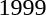<table>
<tr>
<td>1999</td>
<td></td>
<td></td>
<td></td>
</tr>
</table>
